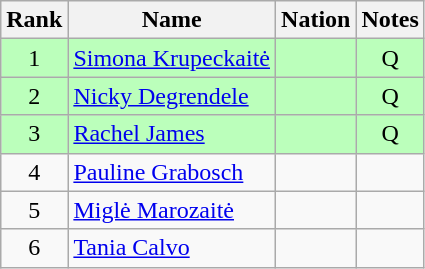<table class="wikitable sortable" style="text-align:center">
<tr>
<th>Rank</th>
<th>Name</th>
<th>Nation</th>
<th>Notes</th>
</tr>
<tr bgcolor=bbffbb>
<td>1</td>
<td align=left><a href='#'>Simona Krupeckaitė</a></td>
<td align=left></td>
<td>Q</td>
</tr>
<tr bgcolor=bbffbb>
<td>2</td>
<td align=left><a href='#'>Nicky Degrendele</a></td>
<td align=left></td>
<td>Q</td>
</tr>
<tr bgcolor=bbffbb>
<td>3</td>
<td align=left><a href='#'>Rachel James</a></td>
<td align=left></td>
<td>Q</td>
</tr>
<tr>
<td>4</td>
<td align=left><a href='#'>Pauline Grabosch</a></td>
<td align=left></td>
<td></td>
</tr>
<tr>
<td>5</td>
<td align=left><a href='#'>Miglė Marozaitė</a></td>
<td align=left></td>
<td></td>
</tr>
<tr>
<td>6</td>
<td align=left><a href='#'>Tania Calvo</a></td>
<td align=left></td>
<td></td>
</tr>
</table>
